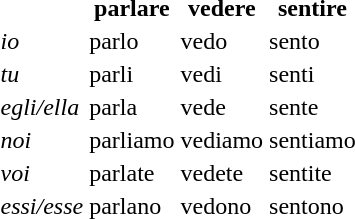<table>
<tr>
<th> </th>
<th>parlare</th>
<th>vedere</th>
<th>sentire</th>
</tr>
<tr ->
<td><em>io</em></td>
<td>parlo</td>
<td>vedo</td>
<td>sento</td>
</tr>
<tr ->
<td><em>tu</em></td>
<td>parli</td>
<td>vedi</td>
<td>senti</td>
</tr>
<tr ->
<td><em>egli/ella</em></td>
<td>parla</td>
<td>vede</td>
<td>sente</td>
</tr>
<tr ->
<td><em>noi</em></td>
<td>parliamo</td>
<td>vediamo</td>
<td>sentiamo</td>
</tr>
<tr ->
<td><em>voi</em></td>
<td>parlate</td>
<td>vedete</td>
<td>sentite</td>
</tr>
<tr ->
<td><em>essi/esse</em></td>
<td>parlano</td>
<td>vedono</td>
<td>sentono</td>
</tr>
</table>
